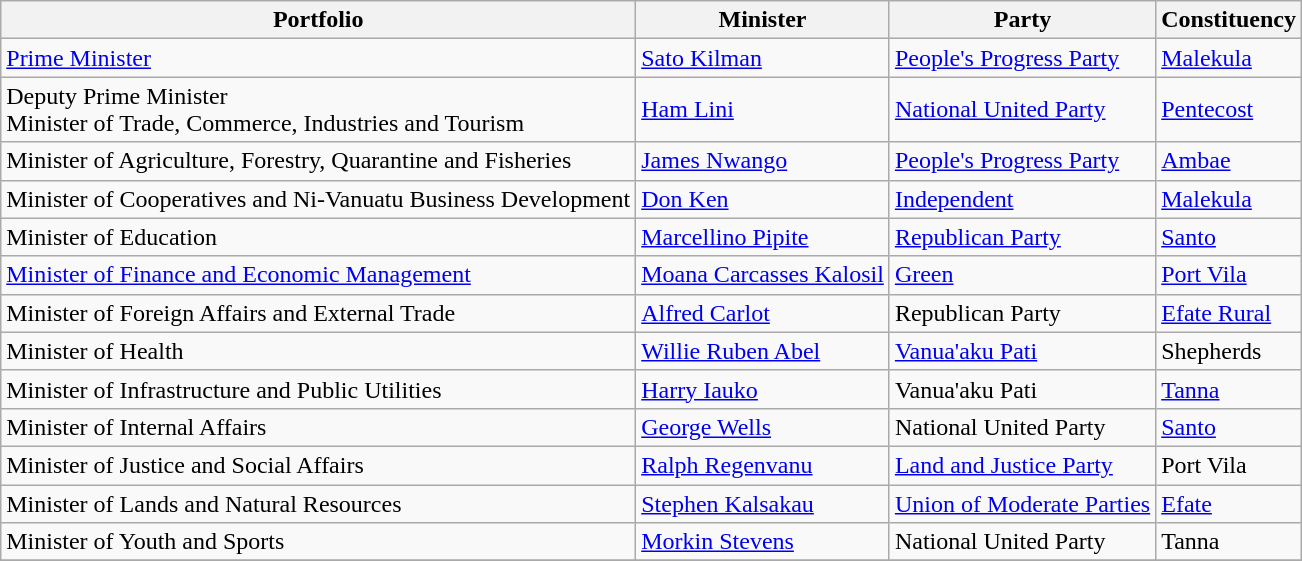<table class="wikitable">
<tr>
<th>Portfolio</th>
<th>Minister</th>
<th>Party</th>
<th>Constituency</th>
</tr>
<tr>
<td><a href='#'>Prime Minister</a></td>
<td><a href='#'>Sato Kilman</a></td>
<td><a href='#'>People's Progress Party</a></td>
<td><a href='#'>Malekula</a></td>
</tr>
<tr>
<td>Deputy Prime Minister<br>Minister of Trade, Commerce, Industries and Tourism</td>
<td><a href='#'>Ham Lini</a></td>
<td><a href='#'>National United Party</a></td>
<td><a href='#'>Pentecost</a></td>
</tr>
<tr>
<td>Minister of Agriculture, Forestry, Quarantine and Fisheries</td>
<td><a href='#'>James Nwango</a></td>
<td><a href='#'>People's Progress Party</a></td>
<td><a href='#'>Ambae</a></td>
</tr>
<tr>
<td>Minister of Cooperatives and Ni-Vanuatu Business Development</td>
<td><a href='#'>Don Ken</a></td>
<td><a href='#'>Independent</a></td>
<td><a href='#'>Malekula</a></td>
</tr>
<tr>
<td>Minister of Education</td>
<td><a href='#'>Marcellino Pipite</a></td>
<td><a href='#'>Republican Party</a></td>
<td><a href='#'>Santo</a></td>
</tr>
<tr>
<td><a href='#'>Minister of Finance and Economic Management</a></td>
<td><a href='#'>Moana Carcasses Kalosil</a></td>
<td><a href='#'>Green</a></td>
<td><a href='#'>Port Vila</a></td>
</tr>
<tr>
<td>Minister of Foreign Affairs and External Trade</td>
<td><a href='#'>Alfred Carlot</a></td>
<td>Republican Party</td>
<td><a href='#'>Efate Rural</a></td>
</tr>
<tr>
<td>Minister of Health</td>
<td><a href='#'>Willie Ruben Abel</a></td>
<td><a href='#'>Vanua'aku Pati</a> </td>
<td>Shepherds</td>
</tr>
<tr>
<td>Minister of Infrastructure and Public Utilities</td>
<td><a href='#'>Harry Iauko</a></td>
<td>Vanua'aku Pati </td>
<td><a href='#'>Tanna</a></td>
</tr>
<tr>
<td>Minister of Internal Affairs</td>
<td><a href='#'>George Wells</a></td>
<td>National United Party</td>
<td><a href='#'>Santo</a></td>
</tr>
<tr>
<td>Minister of Justice and Social Affairs</td>
<td><a href='#'>Ralph Regenvanu</a></td>
<td><a href='#'>Land and Justice Party</a></td>
<td>Port Vila</td>
</tr>
<tr>
<td>Minister of Lands and Natural Resources</td>
<td><a href='#'>Stephen Kalsakau</a></td>
<td><a href='#'>Union of Moderate Parties</a><br></td>
<td><a href='#'>Efate</a></td>
</tr>
<tr>
<td>Minister of Youth and Sports</td>
<td><a href='#'>Morkin Stevens</a></td>
<td>National United Party</td>
<td>Tanna</td>
</tr>
<tr>
</tr>
</table>
